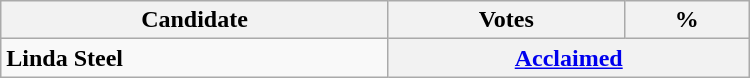<table style="width:500px;" class="wikitable">
<tr>
<th align="center">Candidate</th>
<th align="center">Votes</th>
<th align="center">%</th>
</tr>
<tr>
<td align="left"><strong>Linda Steel</strong></td>
<th colspan=2><a href='#'>Acclaimed</a></th>
</tr>
</table>
